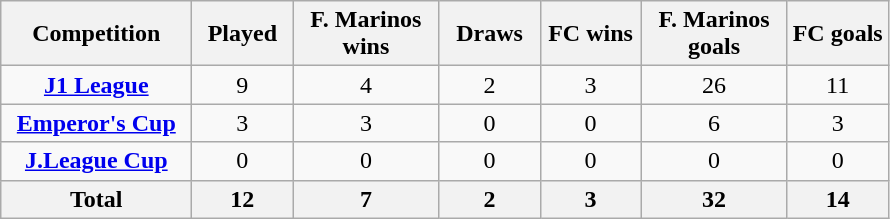<table class="wikitable" style="text-align:center">
<tr>
<th width="120">Competition</th>
<th width="60">Played</th>
<th width="90">F. Marinos wins</th>
<th width="60">Draws</th>
<th width="60">FC wins</th>
<th width="90">F. Marinos goals</th>
<th width="60">FC goals</th>
</tr>
<tr>
<td><strong><a href='#'>J1 League</a></strong></td>
<td>9</td>
<td>4</td>
<td>2</td>
<td>3</td>
<td>26</td>
<td>11</td>
</tr>
<tr>
<td><strong><a href='#'>Emperor's Cup</a></strong></td>
<td>3</td>
<td>3</td>
<td>0</td>
<td>0</td>
<td>6</td>
<td>3</td>
</tr>
<tr>
<td><strong><a href='#'>J.League Cup</a></strong></td>
<td>0</td>
<td>0</td>
<td>0</td>
<td>0</td>
<td>0</td>
<td>0</td>
</tr>
<tr>
<th>Total</th>
<th>12</th>
<th>7</th>
<th>2</th>
<th>3</th>
<th>32</th>
<th>14</th>
</tr>
</table>
